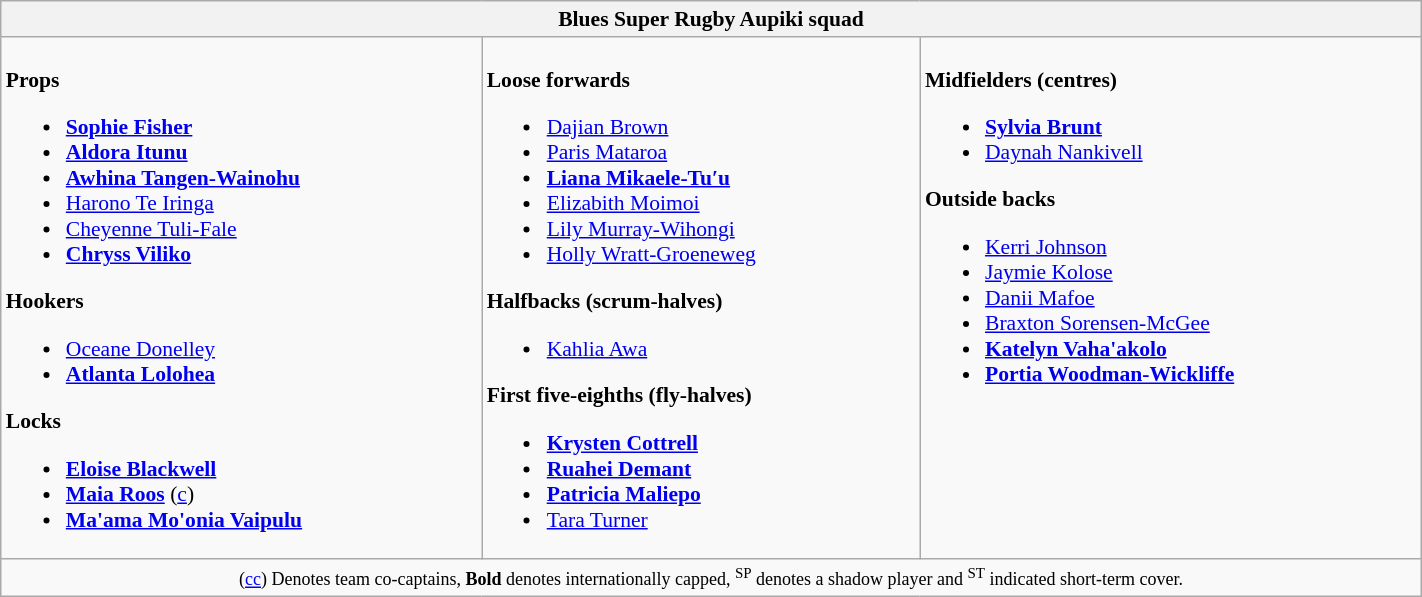<table class="wikitable" style="text-align:left; font-size:90%; width:75%">
<tr>
<th colspan="3">Blues Super Rugby Aupiki squad</th>
</tr>
<tr valign="top">
<td><br><strong>Props</strong><ul><li> <strong><a href='#'>Sophie Fisher</a></strong></li><li> <strong><a href='#'>Aldora Itunu</a></strong></li><li> <strong><a href='#'>Awhina Tangen-Wainohu</a></strong></li><li> <a href='#'>Harono Te Iringa</a></li><li> <a href='#'>Cheyenne Tuli-Fale</a></li><li> <strong><a href='#'>Chryss Viliko</a></strong></li></ul><strong>Hookers</strong><ul><li> <a href='#'>Oceane Donelley</a></li><li> <strong><a href='#'>Atlanta Lolohea</a></strong></li></ul><strong>Locks</strong><ul><li> <strong><a href='#'>Eloise Blackwell</a></strong></li><li> <strong><a href='#'>Maia Roos</a></strong> (<a href='#'>c</a>)</li><li> <strong><a href='#'>Ma'ama Mo'onia Vaipulu</a></strong></li></ul></td>
<td><br><strong>Loose forwards</strong><ul><li> <a href='#'>Dajian Brown</a></li><li> <a href='#'>Paris Mataroa</a></li><li> <a href='#'><strong>Liana Mikaele-Tu′u</strong></a></li><li> <a href='#'>Elizabith Moimoi</a></li><li> <a href='#'>Lily Murray-Wihongi</a></li><li> <a href='#'>Holly Wratt-Groeneweg</a></li></ul><strong>Halfbacks (scrum-halves)</strong><ul><li> <a href='#'>Kahlia Awa</a></li></ul><strong>First five-eighths (fly-halves)</strong><ul><li> <strong><a href='#'>Krysten Cottrell</a></strong></li><li> <strong><a href='#'>Ruahei Demant</a></strong></li><li> <strong><a href='#'>Patricia Maliepo</a></strong></li><li> <a href='#'>Tara Turner</a></li></ul></td>
<td><br><strong>Midfielders (centres)</strong><ul><li> <strong><a href='#'>Sylvia Brunt</a></strong></li><li> <a href='#'>Daynah Nankivell</a></li></ul><strong>Outside backs</strong><ul><li> <a href='#'>Kerri Johnson</a></li><li> <a href='#'>Jaymie Kolose</a></li><li> <a href='#'>Danii Mafoe</a></li><li> <a href='#'>Braxton Sorensen-McGee</a></li><li> <strong><a href='#'>Katelyn Vaha'akolo</a></strong></li><li> <a href='#'><strong>Portia Woodman-Wickliffe</strong></a></li></ul></td>
</tr>
<tr>
<td colspan="3" style="text-align:center;"><small>(<a href='#'>cc</a>) Denotes team co-captains, <strong>Bold</strong> denotes internationally capped, <sup>SP</sup> denotes a shadow player and <sup>ST</sup> indicated short-term cover. <br> </small></td>
</tr>
</table>
